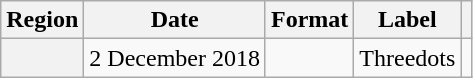<table class="wikitable plainrowheaders" style="text-align:center">
<tr>
<th scope="col">Region</th>
<th scope="col">Date</th>
<th scope="col">Format</th>
<th scope="col">Label</th>
<th scope="col"></th>
</tr>
<tr>
<th scope="row"></th>
<td>2 December 2018</td>
<td></td>
<td>Threedots</td>
<td></td>
</tr>
</table>
